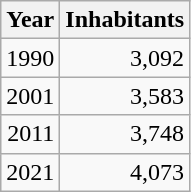<table cellspacing="0" cellpadding="0">
<tr>
<td valign="top"><br><table class="wikitable sortable zebra hintergrundfarbe5">
<tr>
<th>Year</th>
<th>Inhabitants</th>
</tr>
<tr align="right">
<td>1990</td>
<td>3,092</td>
</tr>
<tr align="right">
<td>2001</td>
<td>3,583</td>
</tr>
<tr align="right">
<td>2011</td>
<td>3,748</td>
</tr>
<tr align="right">
<td>2021</td>
<td>4,073</td>
</tr>
</table>
</td>
</tr>
</table>
